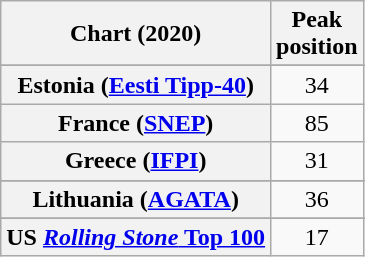<table class="wikitable sortable plainrowheaders" style="text-align:center">
<tr>
<th scope="col">Chart (2020)</th>
<th scope="col">Peak<br>position</th>
</tr>
<tr>
</tr>
<tr>
</tr>
<tr>
<th scope="row">Estonia (<a href='#'>Eesti Tipp-40</a>)</th>
<td>34</td>
</tr>
<tr>
<th scope="row">France (<a href='#'>SNEP</a>)</th>
<td>85</td>
</tr>
<tr>
<th scope="row">Greece (<a href='#'>IFPI</a>)</th>
<td>31</td>
</tr>
<tr>
</tr>
<tr>
<th scope="row">Lithuania (<a href='#'>AGATA</a>)</th>
<td>36</td>
</tr>
<tr>
</tr>
<tr>
</tr>
<tr>
</tr>
<tr>
</tr>
<tr>
</tr>
<tr>
</tr>
<tr>
<th scope="row">US <a href='#'><em>Rolling Stone</em> Top 100</a></th>
<td>17</td>
</tr>
</table>
